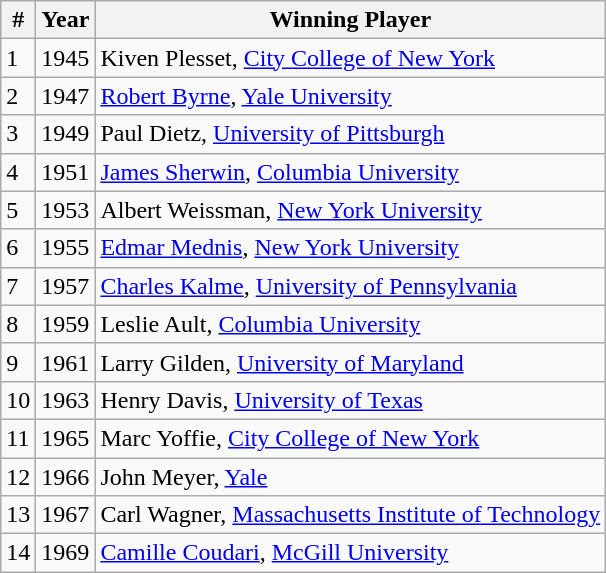<table class= "wikitable sortable" style= "font-size:95%:">
<tr>
<th>#</th>
<th>Year</th>
<th>Winning Player</th>
</tr>
<tr>
<td>1</td>
<td>1945</td>
<td>Kiven Plesset, <a href='#'>City College of New York</a></td>
</tr>
<tr>
<td>2</td>
<td>1947</td>
<td><a href='#'>Robert Byrne</a>, <a href='#'>Yale University</a></td>
</tr>
<tr>
<td>3</td>
<td>1949</td>
<td>Paul Dietz, <a href='#'>University of Pittsburgh</a></td>
</tr>
<tr>
<td>4</td>
<td>1951</td>
<td><a href='#'>James Sherwin</a>, <a href='#'>Columbia University</a></td>
</tr>
<tr>
<td>5</td>
<td>1953</td>
<td>Albert Weissman, <a href='#'>New York University</a></td>
</tr>
<tr>
<td>6</td>
<td>1955</td>
<td><a href='#'>Edmar Mednis</a>, <a href='#'>New York University</a></td>
</tr>
<tr>
<td>7</td>
<td>1957</td>
<td><a href='#'>Charles Kalme</a>, <a href='#'>University of Pennsylvania</a></td>
</tr>
<tr>
<td>8</td>
<td>1959</td>
<td>Leslie Ault, <a href='#'>Columbia University</a></td>
</tr>
<tr>
<td>9</td>
<td>1961</td>
<td>Larry Gilden, <a href='#'>University of Maryland</a></td>
</tr>
<tr>
<td>10</td>
<td>1963</td>
<td>Henry Davis, <a href='#'>University of Texas</a></td>
</tr>
<tr>
<td>11</td>
<td>1965</td>
<td>Marc Yoffie, <a href='#'>City College of New York</a></td>
</tr>
<tr>
<td>12</td>
<td>1966</td>
<td>John Meyer, <a href='#'>Yale</a></td>
</tr>
<tr>
<td>13</td>
<td>1967</td>
<td>Carl Wagner, <a href='#'>Massachusetts Institute of Technology</a></td>
</tr>
<tr>
<td>14</td>
<td>1969</td>
<td><a href='#'>Camille Coudari</a>, <a href='#'>McGill University</a></td>
</tr>
</table>
